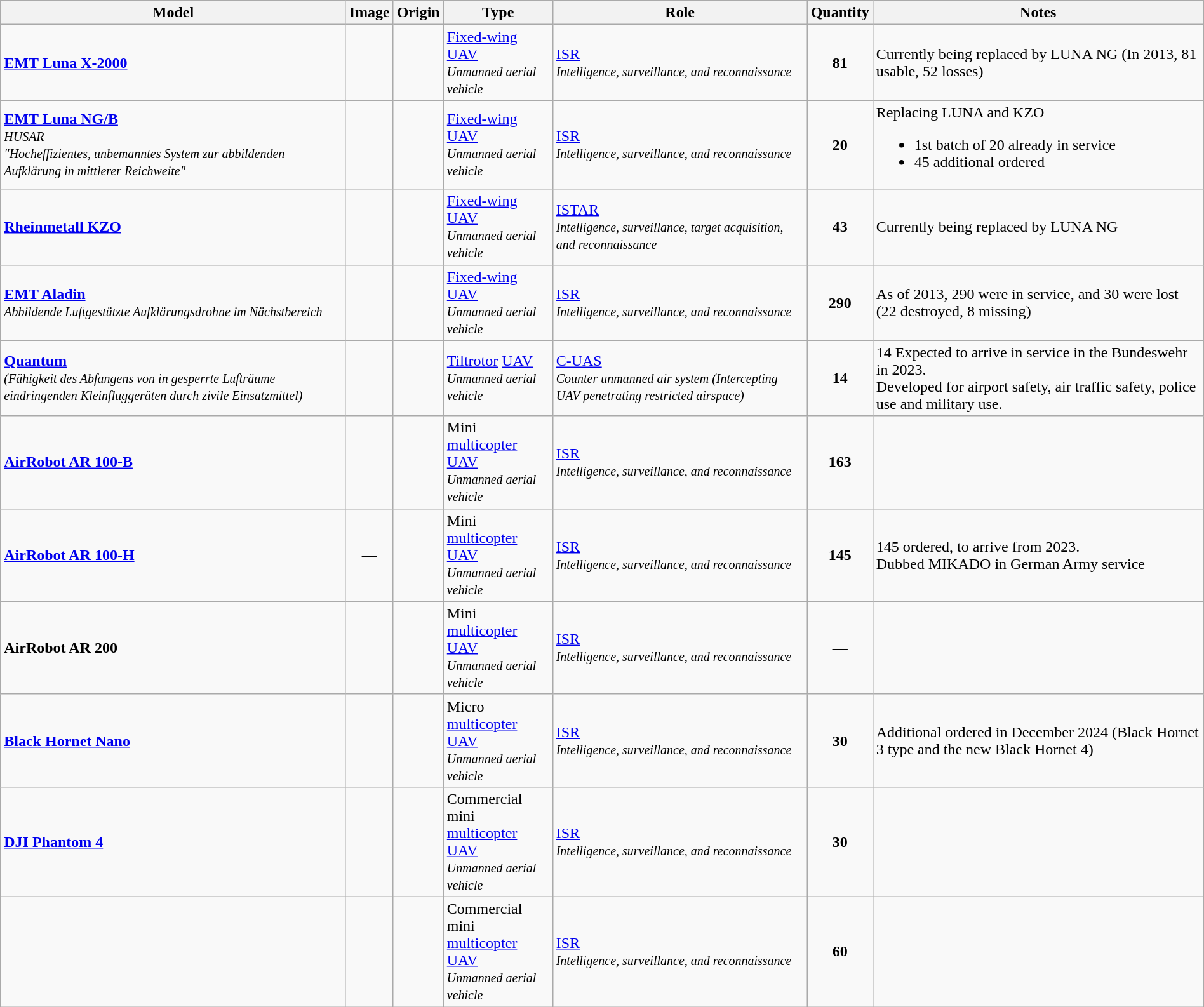<table class="wikitable" style="width:100%;">
<tr>
<th>Model</th>
<th>Image</th>
<th>Origin</th>
<th>Type</th>
<th>Role</th>
<th>Quantity</th>
<th>Notes</th>
</tr>
<tr>
<td><strong><a href='#'>EMT Luna X-2000</a></strong></td>
<td></td>
<td></td>
<td><a href='#'>Fixed-wing</a> <a href='#'>UAV</a><br><em><small>Unmanned aerial vehicle</small></em></td>
<td><a href='#'>ISR</a><br><small><em>Intelligence, surveillance, and reconnaissance</em></small></td>
<td style="text-align: center;"><strong>81</strong></td>
<td>Currently being replaced by LUNA NG (In 2013, 81 usable, 52 losses)</td>
</tr>
<tr>
<td><a href='#'><strong>EMT Luna NG/B</strong></a><br><small><em>HUSAR</em></small><br><small><em>"Hocheffizientes, unbemanntes System zur abbildenden Aufklärung in mittlerer Reichweite"</em></small></td>
<td></td>
<td></td>
<td><a href='#'>Fixed-wing</a> <a href='#'>UAV</a><br><em><small>Unmanned aerial vehicle</small></em></td>
<td><a href='#'>ISR</a><br><small><em>Intelligence, surveillance, and reconnaissance</em></small></td>
<td style="text-align: center;"><strong>20</strong></td>
<td>Replacing LUNA and KZO<br><ul><li>1st batch of 20 already in service</li><li>45 additional ordered</li></ul></td>
</tr>
<tr>
<td><strong><a href='#'>Rheinmetall KZO</a></strong></td>
<td></td>
<td></td>
<td><a href='#'>Fixed-wing</a> <a href='#'>UAV</a><br><em><small>Unmanned aerial vehicle</small></em></td>
<td><a href='#'>ISTAR</a><br><small><em>Intelligence, surveillance, target acquisition, and reconnaissance</em></small></td>
<td style="text-align: center;"><strong>43</strong></td>
<td>Currently being replaced by LUNA NG</td>
</tr>
<tr>
<td><strong><a href='#'>EMT Aladin</a></strong><br><em><small>Abbildende Luftgestützte Aufklärungsdrohne im Nächstbereich</small></em></td>
<td></td>
<td></td>
<td><a href='#'>Fixed-wing</a> <a href='#'>UAV</a><br><em><small>Unmanned aerial vehicle</small></em></td>
<td><a href='#'>ISR</a><br><small><em>Intelligence, surveillance, and reconnaissance</em></small></td>
<td style="text-align: center;"><strong>290</strong></td>
<td>As of 2013, 290 were in service, and 30 were lost (22 destroyed, 8 missing)</td>
</tr>
<tr>
<td><strong><a href='#'>Quantum</a></strong> <strong></strong><br>  <small><em>(Fähigkeit des Abfangens von in gesperrte Lufträume eindringenden Kleinfluggeräten durch zivile Einsatzmittel)</em></small></td>
<td style="text-align: center;"></td>
<td></td>
<td><a href='#'>Tiltrotor</a> <a href='#'>UAV</a><br><em><small>Unmanned aerial vehicle</small></em></td>
<td><a href='#'>C-UAS</a><br><small><em>Counter unmanned air system (Intercepting UAV penetrating restricted airspace)</em></small></td>
<td style="text-align: center;"><strong>14</strong></td>
<td>14 Expected to arrive in service in the Bundeswehr in 2023.<br>Developed for airport safety, air traffic safety, police use and military use.</td>
</tr>
<tr>
<td><a href='#'><strong>AirRobot AR 100-B</strong></a></td>
<td style="text-align: center;"></td>
<td></td>
<td>Mini<br><a href='#'>multicopter</a> <a href='#'>UAV</a><br><em><small>Unmanned aerial vehicle</small></em></td>
<td><a href='#'>ISR</a><br><small><em>Intelligence, surveillance, and reconnaissance</em></small></td>
<td style="text-align: center;"><strong>163</strong></td>
<td></td>
</tr>
<tr>
<td><a href='#'><strong>AirRobot AR 100-H</strong></a></td>
<td style="text-align: center;">—</td>
<td></td>
<td>Mini<br><a href='#'>multicopter</a> <a href='#'>UAV</a><br><em><small>Unmanned aerial vehicle</small></em></td>
<td><a href='#'>ISR</a><br><small><em>Intelligence, surveillance, and reconnaissance</em></small></td>
<td style="text-align: center;"><strong>145</strong></td>
<td>145 ordered, to arrive from 2023.<br>Dubbed MIKADO in German Army service</td>
</tr>
<tr>
<td><strong>AirRobot AR 200</strong></td>
<td></td>
<td></td>
<td>Mini<br><a href='#'>multicopter</a> <a href='#'>UAV</a><br><em><small>Unmanned aerial vehicle</small></em></td>
<td><a href='#'>ISR</a><br><small><em>Intelligence, surveillance, and reconnaissance</em></small></td>
<td style="text-align: center;">—</td>
<td></td>
</tr>
<tr>
<td><strong><a href='#'>Black Hornet Nano</a></strong></td>
<td></td>
<td></td>
<td>Micro<br><a href='#'>multicopter</a> <a href='#'>UAV</a><br><em><small>Unmanned aerial vehicle</small></em></td>
<td><a href='#'>ISR</a><br><small><em>Intelligence, surveillance, and reconnaissance</em></small></td>
<td style="text-align: center;"><strong>30</strong></td>
<td>Additional ordered in December 2024 (Black Hornet 3 type and the new Black Hornet 4)</td>
</tr>
<tr>
<td><strong><a href='#'>DJI Phantom 4</a></strong></td>
<td></td>
<td><small></small></td>
<td>Commercial mini<br><a href='#'>multicopter</a> <a href='#'>UAV</a><br><em><small>Unmanned aerial vehicle</small></em></td>
<td><a href='#'>ISR</a><br><small><em>Intelligence, surveillance, and reconnaissance</em></small></td>
<td style="text-align: center;"><strong>30</strong></td>
<td></td>
</tr>
<tr>
<td></td>
<td></td>
<td><small></small></td>
<td>Commercial mini<br><a href='#'>multicopter</a> <a href='#'>UAV</a><br><em><small>Unmanned aerial vehicle</small></em></td>
<td><a href='#'>ISR</a><br><small><em>Intelligence, surveillance, and reconnaissance</em></small></td>
<td style="text-align: center;"><strong>60</strong></td>
<td></td>
</tr>
</table>
